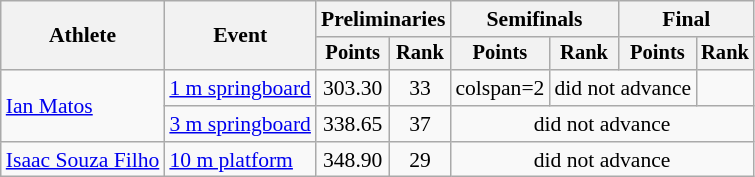<table class=wikitable style="font-size:90%;">
<tr>
<th rowspan="2">Athlete</th>
<th rowspan="2">Event</th>
<th colspan="2">Preliminaries</th>
<th colspan="2">Semifinals</th>
<th colspan="2">Final</th>
</tr>
<tr style="font-size:95%">
<th>Points</th>
<th>Rank</th>
<th>Points</th>
<th>Rank</th>
<th>Points</th>
<th>Rank</th>
</tr>
<tr align=center>
<td align=left rowspan=2><a href='#'>Ian Matos</a></td>
<td align=left><a href='#'>1 m springboard</a></td>
<td>303.30</td>
<td>33</td>
<td>colspan=2 </td>
<td colspan=2>did not advance</td>
</tr>
<tr align=center>
<td align=left><a href='#'>3 m springboard</a></td>
<td>338.65</td>
<td>37</td>
<td colspan=4>did not advance</td>
</tr>
<tr align=center>
<td align=left><a href='#'>Isaac Souza Filho</a></td>
<td align=left><a href='#'>10 m platform</a></td>
<td>348.90</td>
<td>29</td>
<td colspan=4>did not advance</td>
</tr>
</table>
